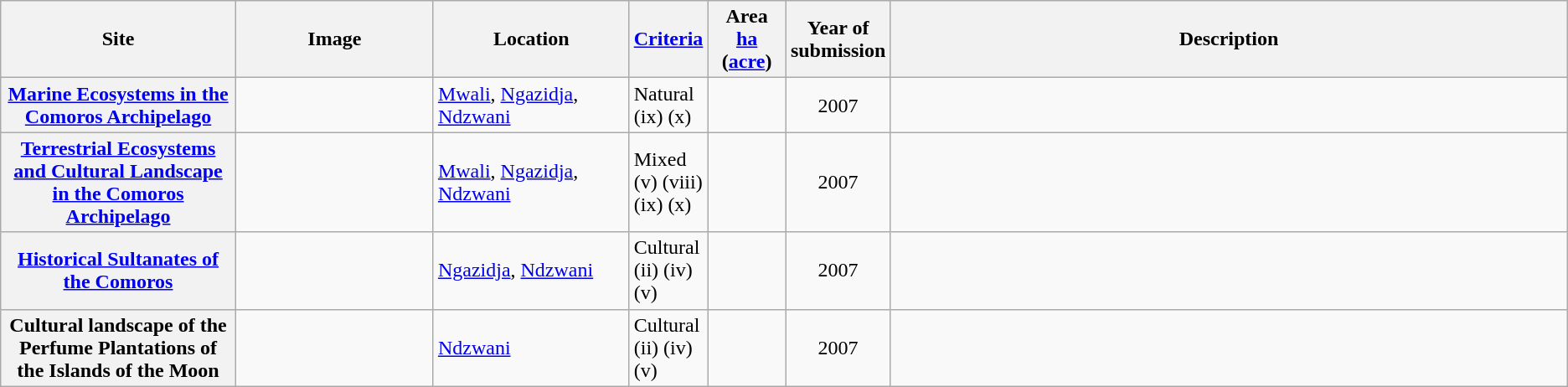<table class="wikitable sortable">
<tr>
<th scope="col" style="width:15%;">Site</th>
<th scope="col" class="unsortable" style="width:150px;">Image</th>
<th scope="col" style="width:12.5%;">Location</th>
<th scope="row" style="width:5%;"><a href='#'>Criteria</a></th>
<th scope="col" style="width:5%;">Area<br><a href='#'>ha</a> (<a href='#'>acre</a>)<br></th>
<th scope="col" style="width:5%;">Year of submission</th>
<th scope="col" class="unsortable">Description</th>
</tr>
<tr>
<th scope="row"><a href='#'>Marine Ecosystems in the Comoros Archipelago</a></th>
<td></td>
<td><a href='#'>Mwali</a>, <a href='#'>Ngazidja</a>, <a href='#'>Ndzwani</a> <small></small></td>
<td>Natural (ix) (x)</td>
<td></td>
<td align="center">2007</td>
<td></td>
</tr>
<tr>
<th scope="row"><a href='#'>Terrestrial Ecosystems and Cultural Landscape in the Comoros Archipelago</a></th>
<td></td>
<td><a href='#'>Mwali</a>, <a href='#'>Ngazidja</a>, <a href='#'>Ndzwani</a> <small></small></td>
<td>Mixed  (v) (viii) (ix) (x)</td>
<td></td>
<td align="center">2007</td>
<td></td>
</tr>
<tr>
<th scope="row"><a href='#'>Historical Sultanates of the Comoros</a></th>
<td></td>
<td><a href='#'>Ngazidja</a>, <a href='#'>Ndzwani</a> <small></small></td>
<td>Cultural  (ii) (iv) (v)</td>
<td></td>
<td align="center">2007</td>
<td></td>
</tr>
<tr>
<th scope="row">Cultural landscape of the Perfume Plantations of the Islands of the Moon</th>
<td></td>
<td><a href='#'>Ndzwani</a> <small></small></td>
<td>Cultural  (ii) (iv) (v)</td>
<td></td>
<td align="center">2007</td>
<td></td>
</tr>
</table>
